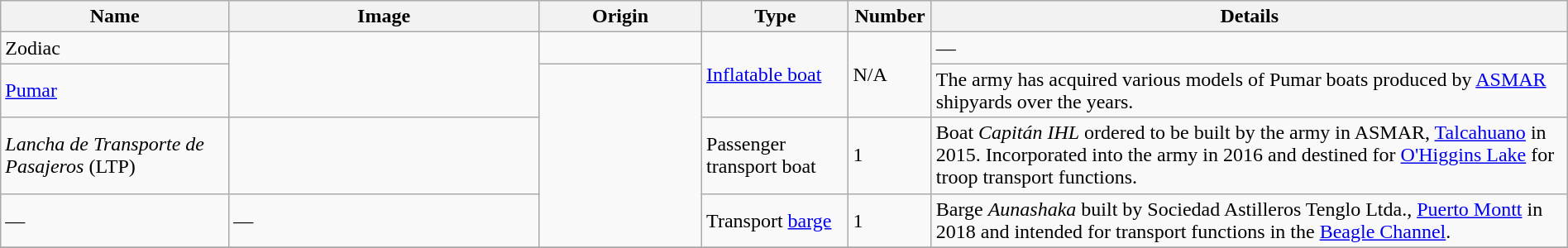<table class="wikitable" border="0" style="width:100%">
<tr>
<th style="text-align: center; width:14%;">Name</th>
<th style="text-align: center; width:19%;">Image</th>
<th style="text-align: center; width:10%;">Origin</th>
<th style="text-align: center; width:9%;">Type</th>
<th style="text-align: center; width:5%;">Number</th>
<th style="text-align: center; width:39%;">Details</th>
</tr>
<tr>
<td>Zodiac</td>
<td rowspan="2"></td>
<td></td>
<td rowspan="2"><a href='#'>Inflatable boat</a></td>
<td rowspan="2">N/A</td>
<td>—</td>
</tr>
<tr>
<td><a href='#'>Pumar</a></td>
<td rowspan="3"></td>
<td>The army has acquired various models of Pumar boats produced by <a href='#'>ASMAR</a> shipyards over the years.</td>
</tr>
<tr>
<td><em>Lancha de Transporte de Pasajeros</em> (LTP)</td>
<td></td>
<td>Passenger transport boat</td>
<td>1</td>
<td>Boat <em>Capitán IHL</em> ordered to be built by the army in ASMAR, <a href='#'>Talcahuano</a> in 2015. Incorporated into the army in 2016 and destined for <a href='#'>O'Higgins Lake</a> for troop transport functions.</td>
</tr>
<tr>
<td>—</td>
<td>—</td>
<td>Transport <a href='#'>barge</a></td>
<td>1</td>
<td>Barge <em>Aunashaka</em> built by Sociedad Astilleros Tenglo Ltda., <a href='#'>Puerto Montt</a> in 2018 and intended for transport functions in the <a href='#'>Beagle Channel</a>.</td>
</tr>
<tr>
</tr>
</table>
